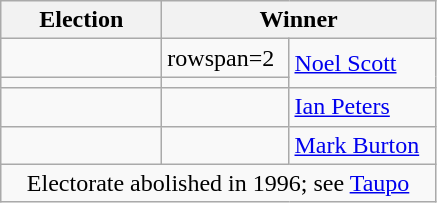<table class=wikitable>
<tr>
<th width=100>Election</th>
<th width=175 colspan=2>Winner</th>
</tr>
<tr>
<td></td>
<td>rowspan=2 </td>
<td rowspan=2><a href='#'>Noel Scott</a></td>
</tr>
<tr>
<td></td>
</tr>
<tr>
<td></td>
<td></td>
<td><a href='#'>Ian Peters</a></td>
</tr>
<tr>
<td></td>
<td></td>
<td><a href='#'>Mark Burton</a></td>
</tr>
<tr>
<td colspan=3 align=center><span>Electorate abolished in 1996; see <a href='#'>Taupo</a></span></td>
</tr>
</table>
